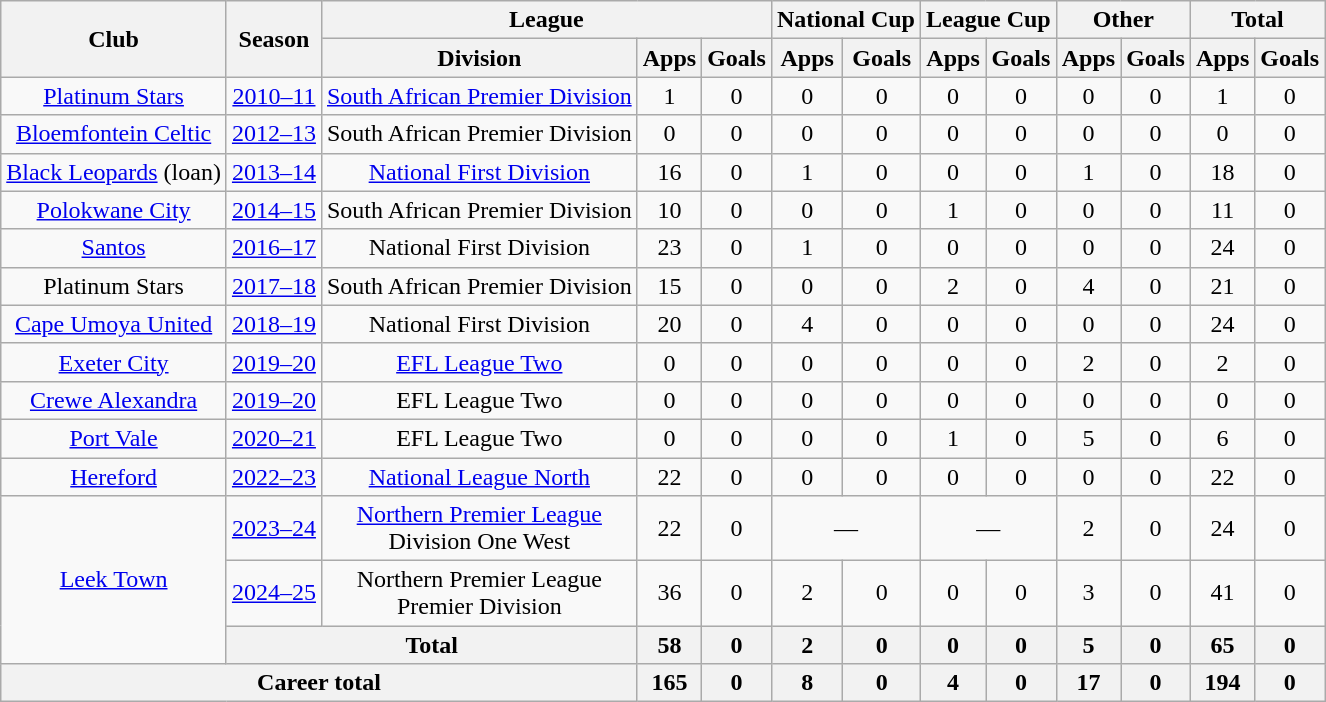<table class="wikitable" style="text-align: center;">
<tr>
<th rowspan="2">Club</th>
<th rowspan="2">Season</th>
<th colspan="3">League</th>
<th colspan="2">National Cup</th>
<th colspan="2">League Cup</th>
<th colspan="2">Other</th>
<th colspan="2">Total</th>
</tr>
<tr>
<th>Division</th>
<th>Apps</th>
<th>Goals</th>
<th>Apps</th>
<th>Goals</th>
<th>Apps</th>
<th>Goals</th>
<th>Apps</th>
<th>Goals</th>
<th>Apps</th>
<th>Goals</th>
</tr>
<tr>
<td><a href='#'>Platinum Stars</a></td>
<td><a href='#'>2010–11</a></td>
<td><a href='#'>South African Premier Division</a></td>
<td>1</td>
<td>0</td>
<td>0</td>
<td>0</td>
<td>0</td>
<td>0</td>
<td>0</td>
<td>0</td>
<td>1</td>
<td>0</td>
</tr>
<tr>
<td><a href='#'>Bloemfontein Celtic</a></td>
<td><a href='#'>2012–13</a></td>
<td>South African Premier Division</td>
<td>0</td>
<td>0</td>
<td>0</td>
<td>0</td>
<td>0</td>
<td>0</td>
<td>0</td>
<td>0</td>
<td>0</td>
<td>0</td>
</tr>
<tr>
<td><a href='#'>Black Leopards</a> (loan)</td>
<td><a href='#'>2013–14</a></td>
<td><a href='#'>National First Division</a></td>
<td>16</td>
<td>0</td>
<td>1</td>
<td>0</td>
<td>0</td>
<td>0</td>
<td>1</td>
<td>0</td>
<td>18</td>
<td>0</td>
</tr>
<tr>
<td><a href='#'>Polokwane City</a></td>
<td><a href='#'>2014–15</a></td>
<td>South African Premier Division</td>
<td>10</td>
<td>0</td>
<td>0</td>
<td>0</td>
<td>1</td>
<td>0</td>
<td>0</td>
<td>0</td>
<td>11</td>
<td>0</td>
</tr>
<tr>
<td><a href='#'>Santos</a></td>
<td><a href='#'>2016–17</a></td>
<td>National First Division</td>
<td>23</td>
<td>0</td>
<td>1</td>
<td>0</td>
<td>0</td>
<td>0</td>
<td>0</td>
<td>0</td>
<td>24</td>
<td>0</td>
</tr>
<tr>
<td>Platinum Stars</td>
<td><a href='#'>2017–18</a></td>
<td>South African Premier Division</td>
<td>15</td>
<td>0</td>
<td>0</td>
<td>0</td>
<td>2</td>
<td>0</td>
<td>4</td>
<td>0</td>
<td>21</td>
<td>0</td>
</tr>
<tr>
<td><a href='#'>Cape Umoya United</a></td>
<td><a href='#'>2018–19</a></td>
<td>National First Division</td>
<td>20</td>
<td>0</td>
<td>4</td>
<td>0</td>
<td>0</td>
<td>0</td>
<td>0</td>
<td>0</td>
<td>24</td>
<td>0</td>
</tr>
<tr>
<td><a href='#'>Exeter City</a></td>
<td><a href='#'>2019–20</a></td>
<td><a href='#'>EFL League Two</a></td>
<td>0</td>
<td>0</td>
<td>0</td>
<td>0</td>
<td>0</td>
<td>0</td>
<td>2</td>
<td>0</td>
<td>2</td>
<td>0</td>
</tr>
<tr>
<td><a href='#'>Crewe Alexandra</a></td>
<td><a href='#'>2019–20</a></td>
<td>EFL League Two</td>
<td>0</td>
<td>0</td>
<td>0</td>
<td>0</td>
<td>0</td>
<td>0</td>
<td>0</td>
<td>0</td>
<td>0</td>
<td>0</td>
</tr>
<tr>
<td><a href='#'>Port Vale</a></td>
<td><a href='#'>2020–21</a></td>
<td>EFL League Two</td>
<td>0</td>
<td>0</td>
<td>0</td>
<td>0</td>
<td>1</td>
<td>0</td>
<td>5</td>
<td>0</td>
<td>6</td>
<td>0</td>
</tr>
<tr>
<td><a href='#'>Hereford</a></td>
<td><a href='#'>2022–23</a></td>
<td><a href='#'>National League North</a></td>
<td>22</td>
<td>0</td>
<td>0</td>
<td>0</td>
<td>0</td>
<td>0</td>
<td>0</td>
<td>0</td>
<td>22</td>
<td>0</td>
</tr>
<tr>
<td rowspan=3><a href='#'>Leek Town</a></td>
<td><a href='#'>2023–24</a></td>
<td><a href='#'>Northern Premier League</a><br>Division One West</td>
<td>22</td>
<td>0</td>
<td colspan="2">—</td>
<td colspan="2">—</td>
<td>2</td>
<td>0</td>
<td>24</td>
<td>0</td>
</tr>
<tr>
<td><a href='#'>2024–25</a></td>
<td>Northern Premier League<br>Premier Division</td>
<td>36</td>
<td>0</td>
<td>2</td>
<td>0</td>
<td>0</td>
<td>0</td>
<td>3</td>
<td>0</td>
<td>41</td>
<td>0</td>
</tr>
<tr>
<th colspan="2">Total</th>
<th>58</th>
<th>0</th>
<th>2</th>
<th>0</th>
<th>0</th>
<th>0</th>
<th>5</th>
<th>0</th>
<th>65</th>
<th>0</th>
</tr>
<tr>
<th colspan="3">Career total</th>
<th>165</th>
<th>0</th>
<th>8</th>
<th>0</th>
<th>4</th>
<th>0</th>
<th>17</th>
<th>0</th>
<th>194</th>
<th>0</th>
</tr>
</table>
